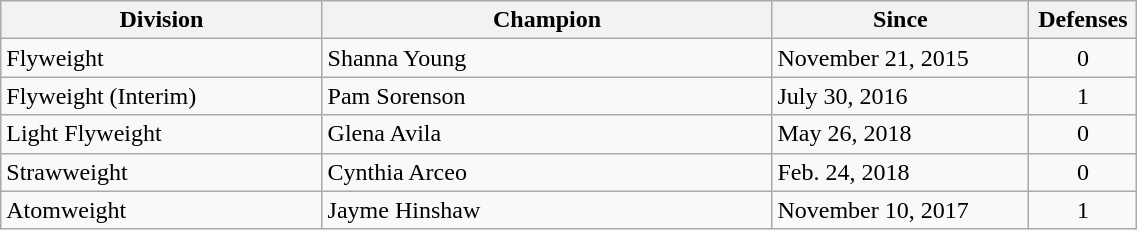<table class="wikitable" style="width:60%;">
<tr>
<th style="width:25%;">Division</th>
<th style="width:35%;">Champion</th>
<th style="width:20%;">Since</th>
<th style="width:5%;">Defenses</th>
</tr>
<tr>
<td>Flyweight</td>
<td> Shanna Young</td>
<td>November 21, 2015</td>
<td style="text-align:center;">0</td>
</tr>
<tr>
<td>Flyweight (Interim)</td>
<td> Pam Sorenson</td>
<td>July 30, 2016</td>
<td style="text-align:center;">1</td>
</tr>
<tr>
<td>Light Flyweight</td>
<td>  Glena Avila</td>
<td>May 26, 2018</td>
<td style="text-align:center;">0</td>
</tr>
<tr>
<td>Strawweight</td>
<td>  Cynthia Arceo</td>
<td>Feb. 24, 2018</td>
<td style="text-align:center;">0</td>
</tr>
<tr>
<td>Atomweight</td>
<td>  Jayme Hinshaw</td>
<td>November 10, 2017</td>
<td style="text-align:center;">1</td>
</tr>
</table>
